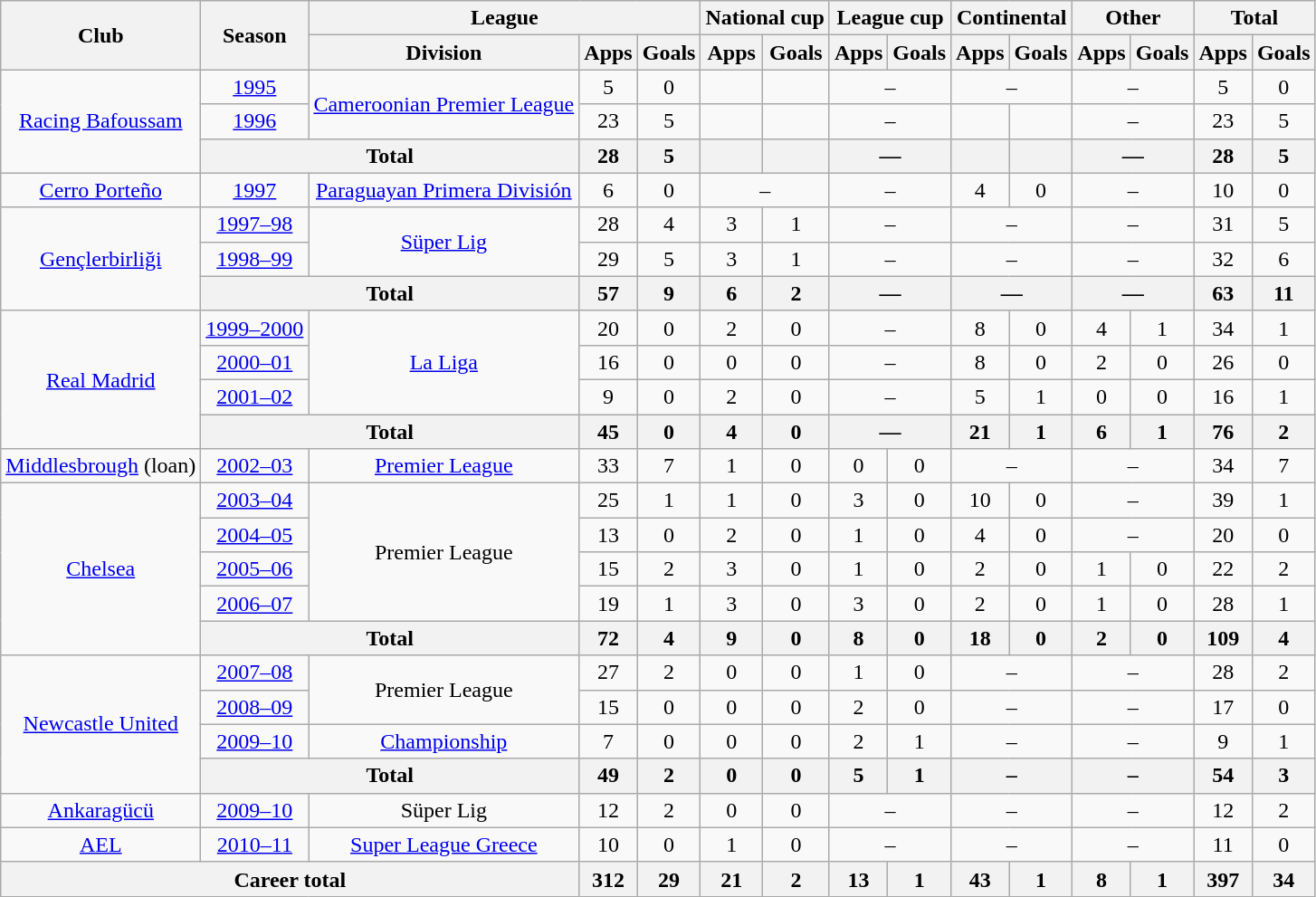<table class="wikitable" style="text-align:center">
<tr>
<th rowspan="2">Club</th>
<th rowspan="2">Season</th>
<th colspan="3">League</th>
<th colspan="2">National cup</th>
<th colspan="2">League cup</th>
<th colspan="2">Continental</th>
<th colspan="2">Other</th>
<th colspan="2">Total</th>
</tr>
<tr>
<th>Division</th>
<th>Apps</th>
<th>Goals</th>
<th>Apps</th>
<th>Goals</th>
<th>Apps</th>
<th>Goals</th>
<th>Apps</th>
<th>Goals</th>
<th>Apps</th>
<th>Goals</th>
<th>Apps</th>
<th>Goals</th>
</tr>
<tr>
<td rowspan="3"><a href='#'>Racing Bafoussam</a></td>
<td><a href='#'>1995</a></td>
<td rowspan="2"><a href='#'>Cameroonian Premier League</a></td>
<td>5</td>
<td>0</td>
<td></td>
<td></td>
<td colspan="2">–</td>
<td colspan="2">–</td>
<td colspan="2">–</td>
<td>5</td>
<td>0</td>
</tr>
<tr>
<td><a href='#'>1996</a></td>
<td>23</td>
<td>5</td>
<td></td>
<td></td>
<td colspan="2">–</td>
<td></td>
<td></td>
<td colspan="2">–</td>
<td>23</td>
<td>5</td>
</tr>
<tr>
<th colspan="2">Total</th>
<th>28</th>
<th>5</th>
<th></th>
<th></th>
<th colspan="2">—</th>
<th></th>
<th></th>
<th colspan="2">—</th>
<th>28</th>
<th>5</th>
</tr>
<tr>
<td><a href='#'>Cerro Porteño</a></td>
<td><a href='#'>1997</a></td>
<td><a href='#'>Paraguayan Primera División</a></td>
<td>6</td>
<td>0</td>
<td colspan="2">–</td>
<td colspan="2">–</td>
<td>4</td>
<td>0</td>
<td colspan="2">–</td>
<td>10</td>
<td>0</td>
</tr>
<tr>
<td rowspan="3"><a href='#'>Gençlerbirliği</a></td>
<td><a href='#'>1997–98</a></td>
<td rowspan="2"><a href='#'>Süper Lig</a></td>
<td>28</td>
<td>4</td>
<td>3</td>
<td>1</td>
<td colspan="2">–</td>
<td colspan="2">–</td>
<td colspan="2">–</td>
<td>31</td>
<td>5</td>
</tr>
<tr>
<td><a href='#'>1998–99</a></td>
<td>29</td>
<td>5</td>
<td>3</td>
<td>1</td>
<td colspan="2">–</td>
<td colspan="2">–</td>
<td colspan="2">–</td>
<td>32</td>
<td>6</td>
</tr>
<tr>
<th colspan="2">Total</th>
<th>57</th>
<th>9</th>
<th>6</th>
<th>2</th>
<th colspan="2">—</th>
<th colspan="2">—</th>
<th colspan="2">—</th>
<th>63</th>
<th>11</th>
</tr>
<tr>
<td rowspan="4"><a href='#'>Real Madrid</a></td>
<td><a href='#'>1999–2000</a></td>
<td rowspan="3"><a href='#'>La Liga</a></td>
<td>20</td>
<td>0</td>
<td>2</td>
<td>0</td>
<td colspan="2">–</td>
<td>8</td>
<td>0</td>
<td>4</td>
<td>1</td>
<td>34</td>
<td>1</td>
</tr>
<tr>
<td><a href='#'>2000–01</a></td>
<td>16</td>
<td>0</td>
<td>0</td>
<td>0</td>
<td colspan="2">–</td>
<td>8</td>
<td>0</td>
<td>2</td>
<td>0</td>
<td>26</td>
<td>0</td>
</tr>
<tr>
<td><a href='#'>2001–02</a></td>
<td>9</td>
<td>0</td>
<td>2</td>
<td>0</td>
<td colspan="2">–</td>
<td>5</td>
<td>1</td>
<td>0</td>
<td>0</td>
<td>16</td>
<td>1</td>
</tr>
<tr>
<th colspan="2">Total</th>
<th>45</th>
<th>0</th>
<th>4</th>
<th>0</th>
<th colspan="2">—</th>
<th>21</th>
<th>1</th>
<th>6</th>
<th>1</th>
<th>76</th>
<th>2</th>
</tr>
<tr>
<td><a href='#'>Middlesbrough</a> (loan)</td>
<td><a href='#'>2002–03</a></td>
<td><a href='#'>Premier League</a></td>
<td>33</td>
<td>7</td>
<td>1</td>
<td>0</td>
<td>0</td>
<td>0</td>
<td colspan="2">–</td>
<td colspan="2">–</td>
<td>34</td>
<td>7</td>
</tr>
<tr>
<td rowspan="5"><a href='#'>Chelsea</a></td>
<td><a href='#'>2003–04</a></td>
<td rowspan="4">Premier League</td>
<td>25</td>
<td>1</td>
<td>1</td>
<td>0</td>
<td>3</td>
<td>0</td>
<td>10</td>
<td>0</td>
<td colspan="2">–</td>
<td>39</td>
<td>1</td>
</tr>
<tr>
<td><a href='#'>2004–05</a></td>
<td>13</td>
<td>0</td>
<td>2</td>
<td>0</td>
<td>1</td>
<td>0</td>
<td>4</td>
<td>0</td>
<td colspan="2">–</td>
<td>20</td>
<td>0</td>
</tr>
<tr>
<td><a href='#'>2005–06</a></td>
<td>15</td>
<td>2</td>
<td>3</td>
<td>0</td>
<td>1</td>
<td>0</td>
<td>2</td>
<td>0</td>
<td>1</td>
<td>0</td>
<td>22</td>
<td>2</td>
</tr>
<tr>
<td><a href='#'>2006–07</a></td>
<td>19</td>
<td>1</td>
<td>3</td>
<td>0</td>
<td>3</td>
<td>0</td>
<td>2</td>
<td>0</td>
<td>1</td>
<td>0</td>
<td>28</td>
<td>1</td>
</tr>
<tr>
<th colspan="2">Total</th>
<th>72</th>
<th>4</th>
<th>9</th>
<th>0</th>
<th>8</th>
<th>0</th>
<th>18</th>
<th>0</th>
<th>2</th>
<th>0</th>
<th>109</th>
<th>4</th>
</tr>
<tr>
<td rowspan="4"><a href='#'>Newcastle United</a></td>
<td><a href='#'>2007–08</a></td>
<td rowspan="2">Premier League</td>
<td>27</td>
<td>2</td>
<td>0</td>
<td>0</td>
<td>1</td>
<td>0</td>
<td colspan="2">–</td>
<td colspan="2">–</td>
<td>28</td>
<td>2</td>
</tr>
<tr>
<td><a href='#'>2008–09</a></td>
<td>15</td>
<td>0</td>
<td>0</td>
<td>0</td>
<td>2</td>
<td>0</td>
<td colspan="2">–</td>
<td colspan="2">–</td>
<td>17</td>
<td>0</td>
</tr>
<tr>
<td><a href='#'>2009–10</a></td>
<td><a href='#'>Championship</a></td>
<td>7</td>
<td>0</td>
<td>0</td>
<td>0</td>
<td>2</td>
<td>1</td>
<td colspan="2">–</td>
<td colspan="2">–</td>
<td>9</td>
<td>1</td>
</tr>
<tr>
<th colspan="2">Total</th>
<th>49</th>
<th>2</th>
<th>0</th>
<th>0</th>
<th>5</th>
<th>1</th>
<th colspan="2">–</th>
<th colspan="2">–</th>
<th>54</th>
<th>3</th>
</tr>
<tr>
<td><a href='#'>Ankaragücü</a></td>
<td><a href='#'>2009–10</a></td>
<td>Süper Lig</td>
<td>12</td>
<td>2</td>
<td>0</td>
<td>0</td>
<td colspan="2">–</td>
<td colspan="2">–</td>
<td colspan="2">–</td>
<td>12</td>
<td>2</td>
</tr>
<tr>
<td><a href='#'>AEL</a></td>
<td><a href='#'>2010–11</a></td>
<td><a href='#'>Super League Greece</a></td>
<td>10</td>
<td>0</td>
<td>1</td>
<td>0</td>
<td colspan="2">–</td>
<td colspan="2">–</td>
<td colspan="2">–</td>
<td>11</td>
<td>0</td>
</tr>
<tr>
<th colspan="3">Career total</th>
<th>312</th>
<th>29</th>
<th>21</th>
<th>2</th>
<th>13</th>
<th>1</th>
<th>43</th>
<th>1</th>
<th>8</th>
<th>1</th>
<th>397</th>
<th>34</th>
</tr>
</table>
